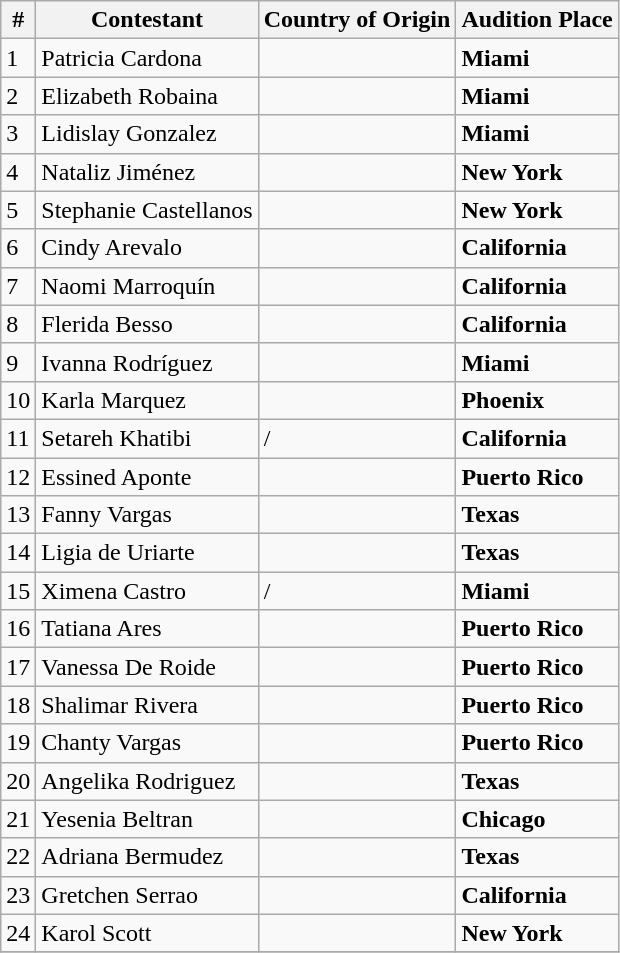<table class="wikitable">
<tr>
<th>#</th>
<th>Contestant</th>
<th>Country of Origin</th>
<th>Audition Place</th>
</tr>
<tr>
<td>1</td>
<td>Patricia Cardona</td>
<td><strong></strong></td>
<td><strong>Miami</strong></td>
</tr>
<tr>
<td>2</td>
<td>Elizabeth Robaina</td>
<td><strong></strong></td>
<td><strong>Miami</strong></td>
</tr>
<tr>
<td>3</td>
<td>Lidislay Gonzalez</td>
<td><strong></strong></td>
<td><strong>Miami</strong></td>
</tr>
<tr>
<td>4</td>
<td>Nataliz Jiménez</td>
<td><strong></strong></td>
<td><strong>New York</strong></td>
</tr>
<tr>
<td>5</td>
<td>Stephanie Castellanos</td>
<td><strong></strong></td>
<td><strong>New York</strong></td>
</tr>
<tr>
<td>6</td>
<td>Cindy Arevalo</td>
<td><strong></strong></td>
<td><strong>California</strong></td>
</tr>
<tr>
<td>7</td>
<td>Naomi Marroquín</td>
<td><strong></strong></td>
<td><strong>California</strong></td>
</tr>
<tr>
<td>8</td>
<td>Flerida Besso</td>
<td><strong></strong></td>
<td><strong>California</strong></td>
</tr>
<tr>
<td>9</td>
<td>Ivanna Rodríguez</td>
<td><strong></strong></td>
<td><strong>Miami</strong></td>
</tr>
<tr>
<td>10</td>
<td>Karla Marquez</td>
<td><strong></strong></td>
<td><strong>Phoenix</strong></td>
</tr>
<tr>
<td>11</td>
<td>Setareh Khatibi</td>
<td><strong></strong>/<strong></strong></td>
<td><strong>California</strong></td>
</tr>
<tr>
<td>12</td>
<td>Essined Aponte</td>
<td><strong></strong></td>
<td><strong>Puerto Rico</strong></td>
</tr>
<tr>
<td>13</td>
<td>Fanny Vargas</td>
<td><strong></strong></td>
<td><strong>Texas</strong></td>
</tr>
<tr>
<td>14</td>
<td>Ligia de Uriarte</td>
<td><strong></strong></td>
<td><strong>Texas</strong></td>
</tr>
<tr>
<td>15</td>
<td>Ximena Castro</td>
<td><strong></strong>/<strong></strong></td>
<td><strong>Miami</strong></td>
</tr>
<tr>
<td>16</td>
<td>Tatiana Ares</td>
<td><strong></strong></td>
<td><strong>Puerto Rico</strong></td>
</tr>
<tr>
<td>17</td>
<td>Vanessa De Roide</td>
<td><strong></strong></td>
<td><strong>Puerto Rico</strong></td>
</tr>
<tr>
<td>18</td>
<td>Shalimar Rivera</td>
<td><strong></strong></td>
<td><strong>Puerto Rico</strong></td>
</tr>
<tr>
<td>19</td>
<td>Chanty Vargas</td>
<td><strong></strong></td>
<td><strong>Puerto Rico</strong></td>
</tr>
<tr>
<td>20</td>
<td>Angelika Rodriguez</td>
<td><strong></strong></td>
<td><strong>Texas</strong></td>
</tr>
<tr>
<td>21</td>
<td>Yesenia Beltran</td>
<td><strong></strong></td>
<td><strong>Chicago</strong></td>
</tr>
<tr>
<td>22</td>
<td>Adriana Bermudez</td>
<td><strong></strong></td>
<td><strong>Texas</strong></td>
</tr>
<tr>
<td>23</td>
<td>Gretchen Serrao</td>
<td><strong></strong></td>
<td><strong>California</strong></td>
</tr>
<tr>
<td>24</td>
<td>Karol Scott</td>
<td><strong></strong></td>
<td><strong>New York</strong></td>
</tr>
<tr>
</tr>
</table>
